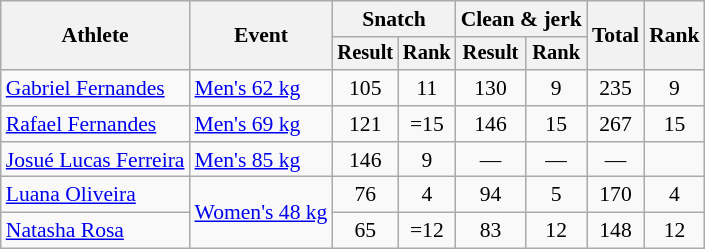<table class="wikitable" style="font-size:90%">
<tr>
<th rowspan="2">Athlete</th>
<th rowspan="2">Event</th>
<th colspan="2">Snatch</th>
<th colspan="2">Clean & jerk</th>
<th rowspan="2">Total</th>
<th rowspan="2">Rank</th>
</tr>
<tr style="font-size:95%">
<th>Result</th>
<th>Rank</th>
<th>Result</th>
<th>Rank</th>
</tr>
<tr align=center>
<td align=left><a href='#'>Gabriel Fernandes</a></td>
<td align=left><a href='#'>Men's 62 kg</a></td>
<td>105</td>
<td>11</td>
<td>130</td>
<td>9</td>
<td>235</td>
<td>9</td>
</tr>
<tr align=center>
<td align=left><a href='#'>Rafael Fernandes</a></td>
<td align=left><a href='#'>Men's 69 kg</a></td>
<td>121</td>
<td>=15</td>
<td>146</td>
<td>15</td>
<td>267</td>
<td>15</td>
</tr>
<tr align=center>
<td align=left><a href='#'>Josué Lucas Ferreira</a></td>
<td align=left><a href='#'>Men's 85 kg</a></td>
<td>146</td>
<td>9</td>
<td>—</td>
<td>—</td>
<td>—</td>
<td></td>
</tr>
<tr align=center>
<td align=left><a href='#'>Luana Oliveira</a></td>
<td align=left rowspan=2><a href='#'>Women's 48 kg</a></td>
<td>76</td>
<td>4</td>
<td>94</td>
<td>5</td>
<td>170</td>
<td>4</td>
</tr>
<tr align=center>
<td align=left><a href='#'>Natasha Rosa</a></td>
<td>65</td>
<td>=12</td>
<td>83</td>
<td>12</td>
<td>148</td>
<td>12</td>
</tr>
</table>
